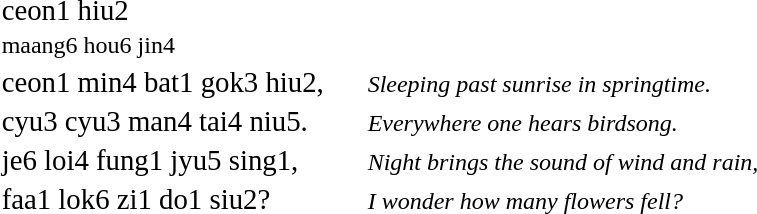<table style="margin:auto; font-size:larger; text-align:left;">
<tr>
<th width=180></th>
<td width=240>ceon1 hiu2<br><small>maang6 hou6 jin4</small></td>
<td> </td>
</tr>
<tr>
<td></td>
<td>ceon1 min4 bat1 gok3 hiu2,</td>
<td><small><em>Sleeping past sunrise in springtime.</em></small></td>
</tr>
<tr>
<td></td>
<td>cyu3 cyu3 man4 tai4 niu5.</td>
<td><small><em>Everywhere one hears birdsong.</em></small></td>
</tr>
<tr>
<td></td>
<td>je6 loi4 fung1 jyu5 sing1,</td>
<td><small><em>Night brings the sound of wind and rain,</em></small></td>
</tr>
<tr>
<td></td>
<td>faa1 lok6 zi1 do1 siu2?</td>
<td><small><em>I wonder how many flowers fell?</em></small></td>
</tr>
</table>
